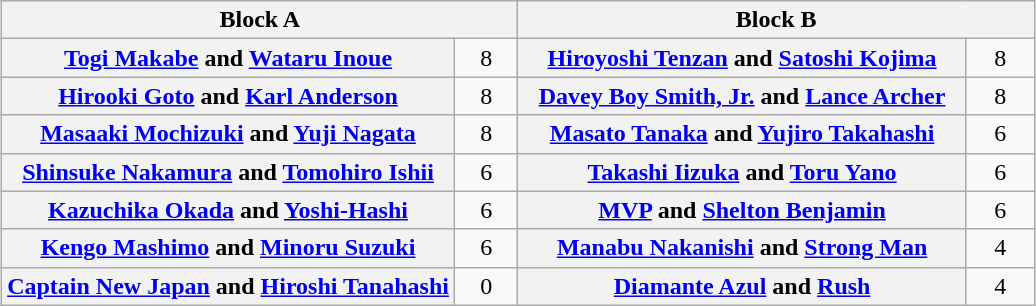<table class="wikitable" style="margin: 1em auto 1em auto;text-align:center">
<tr>
<th colspan="2" style="width:50%">Block A</th>
<th colspan="2" style="width:50%">Block B</th>
</tr>
<tr>
<th><a href='#'>Togi Makabe</a> and <a href='#'>Wataru Inoue</a></th>
<td style="width:35px">8</td>
<th><a href='#'>Hiroyoshi Tenzan</a> and <a href='#'>Satoshi Kojima</a></th>
<td style="width:35px">8</td>
</tr>
<tr>
<th><a href='#'>Hirooki Goto</a> and <a href='#'>Karl Anderson</a></th>
<td>8</td>
<th><a href='#'>Davey Boy Smith, Jr.</a> and <a href='#'>Lance Archer</a></th>
<td>8</td>
</tr>
<tr>
<th><a href='#'>Masaaki Mochizuki</a> and <a href='#'>Yuji Nagata</a></th>
<td>8</td>
<th><a href='#'>Masato Tanaka</a> and <a href='#'>Yujiro Takahashi</a></th>
<td>6</td>
</tr>
<tr>
<th><a href='#'>Shinsuke Nakamura</a> and <a href='#'>Tomohiro Ishii</a></th>
<td>6</td>
<th><a href='#'>Takashi Iizuka</a> and <a href='#'>Toru Yano</a></th>
<td>6</td>
</tr>
<tr>
<th><a href='#'>Kazuchika Okada</a> and <a href='#'>Yoshi-Hashi</a></th>
<td>6</td>
<th><a href='#'>MVP</a> and <a href='#'>Shelton Benjamin</a></th>
<td>6</td>
</tr>
<tr>
<th><a href='#'>Kengo Mashimo</a> and <a href='#'>Minoru Suzuki</a></th>
<td>6</td>
<th><a href='#'>Manabu Nakanishi</a> and <a href='#'>Strong Man</a></th>
<td>4</td>
</tr>
<tr>
<th><a href='#'>Captain New Japan</a> and <a href='#'>Hiroshi Tanahashi</a></th>
<td>0</td>
<th><a href='#'>Diamante Azul</a> and <a href='#'>Rush</a></th>
<td>4</td>
</tr>
</table>
